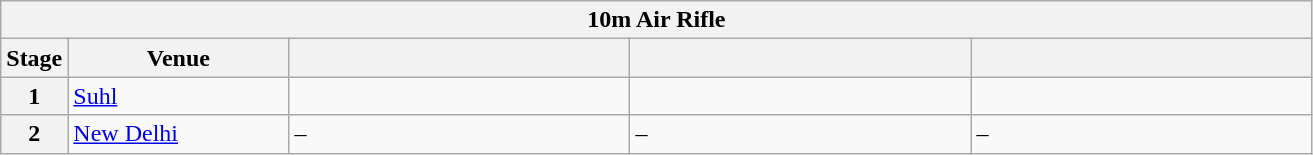<table class="wikitable">
<tr>
<th colspan="5">10m Air Rifle</th>
</tr>
<tr>
<th>Stage</th>
<th width=140>Venue</th>
<th width=220></th>
<th width=220></th>
<th width=220></th>
</tr>
<tr>
<th>1</th>
<td> <a href='#'>Suhl</a></td>
<td></td>
<td></td>
<td></td>
</tr>
<tr>
<th>2</th>
<td> <a href='#'>New Delhi</a></td>
<td –>–</td>
<td –>–</td>
<td –>–</td>
</tr>
</table>
